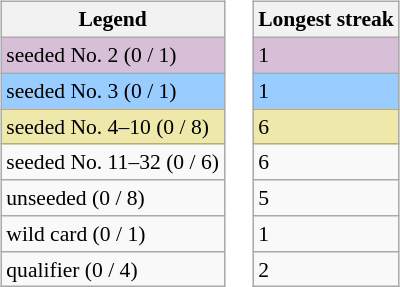<table>
<tr>
<td><br><table class="wikitable" style="font-size:90%">
<tr>
<th>Legend</th>
</tr>
<tr bgcolor="thistle">
<td>seeded No. 2 (0 / 1)</td>
</tr>
<tr bgcolor="#9cf">
<td>seeded No. 3 (0 / 1)</td>
</tr>
<tr bgcolor="eee8aa">
<td>seeded No. 4–10 (0 / 8)</td>
</tr>
<tr>
<td>seeded No. 11–32 (0 / 6)</td>
</tr>
<tr>
<td>unseeded (0 / 8)</td>
</tr>
<tr>
<td>wild card (0 / 1)</td>
</tr>
<tr>
<td>qualifier (0 / 4)</td>
</tr>
</table>
</td>
<td><br><table class="wikitable" style="font-size:90%">
<tr>
<th>Longest streak</th>
</tr>
<tr bgcolor="thistle">
<td>1</td>
</tr>
<tr bgcolor="#9cf">
<td>1</td>
</tr>
<tr bgcolor="eee8aa">
<td>6</td>
</tr>
<tr>
<td>6</td>
</tr>
<tr>
<td>5</td>
</tr>
<tr>
<td>1</td>
</tr>
<tr>
<td>2</td>
</tr>
</table>
</td>
</tr>
</table>
